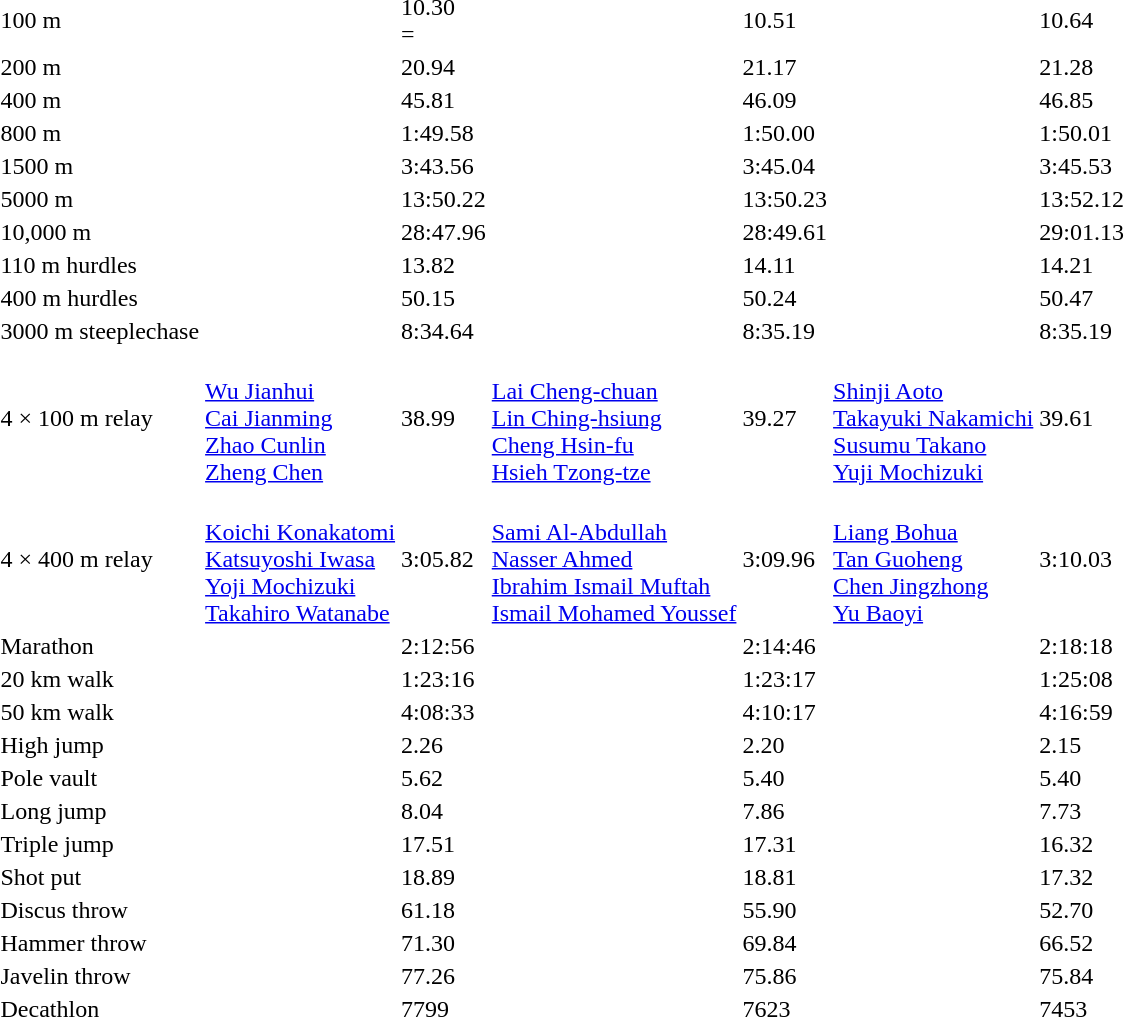<table>
<tr>
<td>100 m<br></td>
<td></td>
<td>10.30<br>=</td>
<td></td>
<td>10.51</td>
<td></td>
<td>10.64</td>
</tr>
<tr>
<td>200 m<br></td>
<td></td>
<td>20.94</td>
<td></td>
<td>21.17</td>
<td></td>
<td>21.28</td>
</tr>
<tr>
<td>400 m<br></td>
<td></td>
<td>45.81</td>
<td></td>
<td>46.09</td>
<td></td>
<td>46.85</td>
</tr>
<tr>
<td>800 m<br></td>
<td></td>
<td>1:49.58</td>
<td></td>
<td>1:50.00</td>
<td></td>
<td>1:50.01</td>
</tr>
<tr>
<td>1500 m<br></td>
<td></td>
<td>3:43.56</td>
<td></td>
<td>3:45.04</td>
<td></td>
<td>3:45.53</td>
</tr>
<tr>
<td>5000 m<br></td>
<td></td>
<td>13:50.22<br></td>
<td></td>
<td>13:50.23</td>
<td></td>
<td>13:52.12</td>
</tr>
<tr>
<td>10,000 m<br></td>
<td></td>
<td>28:47.96</td>
<td></td>
<td>28:49.61</td>
<td></td>
<td>29:01.13</td>
</tr>
<tr>
<td>110 m hurdles<br></td>
<td></td>
<td>13.82<br></td>
<td></td>
<td>14.11</td>
<td></td>
<td>14.21</td>
</tr>
<tr>
<td>400 m hurdles<br></td>
<td></td>
<td>50.15</td>
<td></td>
<td>50.24</td>
<td></td>
<td>50.47</td>
</tr>
<tr>
<td>3000 m steeplechase<br></td>
<td></td>
<td>8:34.64<br></td>
<td></td>
<td>8:35.19</td>
<td></td>
<td>8:35.19</td>
</tr>
<tr>
<td>4 × 100 m relay<br></td>
<td><br><a href='#'>Wu Jianhui</a><br><a href='#'>Cai Jianming</a><br><a href='#'>Zhao Cunlin</a><br><a href='#'>Zheng Chen</a></td>
<td>38.99<br></td>
<td><br><a href='#'>Lai Cheng-chuan</a><br><a href='#'>Lin Ching-hsiung</a><br><a href='#'>Cheng Hsin-fu</a><br><a href='#'>Hsieh Tzong-tze</a></td>
<td>39.27</td>
<td><br><a href='#'>Shinji Aoto</a><br><a href='#'>Takayuki Nakamichi</a><br><a href='#'>Susumu Takano</a><br><a href='#'>Yuji Mochizuki</a></td>
<td>39.61</td>
</tr>
<tr>
<td>4 × 400 m relay<br></td>
<td><br><a href='#'>Koichi Konakatomi</a><br><a href='#'>Katsuyoshi Iwasa</a><br><a href='#'>Yoji Mochizuki</a><br><a href='#'>Takahiro Watanabe</a></td>
<td>3:05.82</td>
<td><br><a href='#'>Sami Al-Abdullah</a><br><a href='#'>Nasser Ahmed</a><br><a href='#'>Ibrahim Ismail Muftah</a><br><a href='#'>Ismail Mohamed Youssef</a></td>
<td>3:09.96</td>
<td><br><a href='#'>Liang Bohua</a><br><a href='#'>Tan Guoheng</a><br><a href='#'>Chen Jingzhong</a><br><a href='#'>Yu Baoyi</a></td>
<td>3:10.03</td>
</tr>
<tr>
<td>Marathon<br></td>
<td></td>
<td>2:12:56</td>
<td></td>
<td>2:14:46</td>
<td></td>
<td>2:18:18</td>
</tr>
<tr>
<td>20 km walk<br></td>
<td></td>
<td>1:23:16</td>
<td></td>
<td>1:23:17</td>
<td></td>
<td>1:25:08</td>
</tr>
<tr>
<td>50 km walk<br></td>
<td></td>
<td>4:08:33<br></td>
<td></td>
<td>4:10:17</td>
<td></td>
<td>4:16:59</td>
</tr>
<tr>
<td rowspan=4>High jump<br></td>
<td rowspan=4></td>
<td rowspan=4>2.26</td>
<td rowspan=4></td>
<td rowspan=4>2.20</td>
<td></td>
<td rowspan=4>2.15</td>
</tr>
<tr>
<td></td>
</tr>
<tr>
<td></td>
</tr>
<tr>
<td></td>
</tr>
<tr>
<td>Pole vault<br></td>
<td></td>
<td>5.62<br></td>
<td></td>
<td>5.40</td>
<td></td>
<td>5.40</td>
</tr>
<tr>
<td>Long jump<br></td>
<td></td>
<td>8.04</td>
<td></td>
<td>7.86</td>
<td></td>
<td>7.73</td>
</tr>
<tr>
<td>Triple jump<br></td>
<td></td>
<td>17.51</td>
<td></td>
<td>17.31<br></td>
<td></td>
<td>16.32</td>
</tr>
<tr>
<td>Shot put<br></td>
<td></td>
<td>18.89<br></td>
<td></td>
<td>18.81</td>
<td></td>
<td>17.32</td>
</tr>
<tr>
<td>Discus throw<br></td>
<td></td>
<td>61.18<br></td>
<td></td>
<td>55.90</td>
<td></td>
<td>52.70</td>
</tr>
<tr>
<td>Hammer throw<br></td>
<td></td>
<td>71.30<br></td>
<td></td>
<td>69.84</td>
<td></td>
<td>66.52</td>
</tr>
<tr>
<td>Javelin throw<br></td>
<td></td>
<td>77.26<br></td>
<td></td>
<td>75.86</td>
<td></td>
<td>75.84</td>
</tr>
<tr>
<td>Decathlon<br></td>
<td></td>
<td>7799<br></td>
<td></td>
<td>7623</td>
<td></td>
<td>7453</td>
</tr>
</table>
